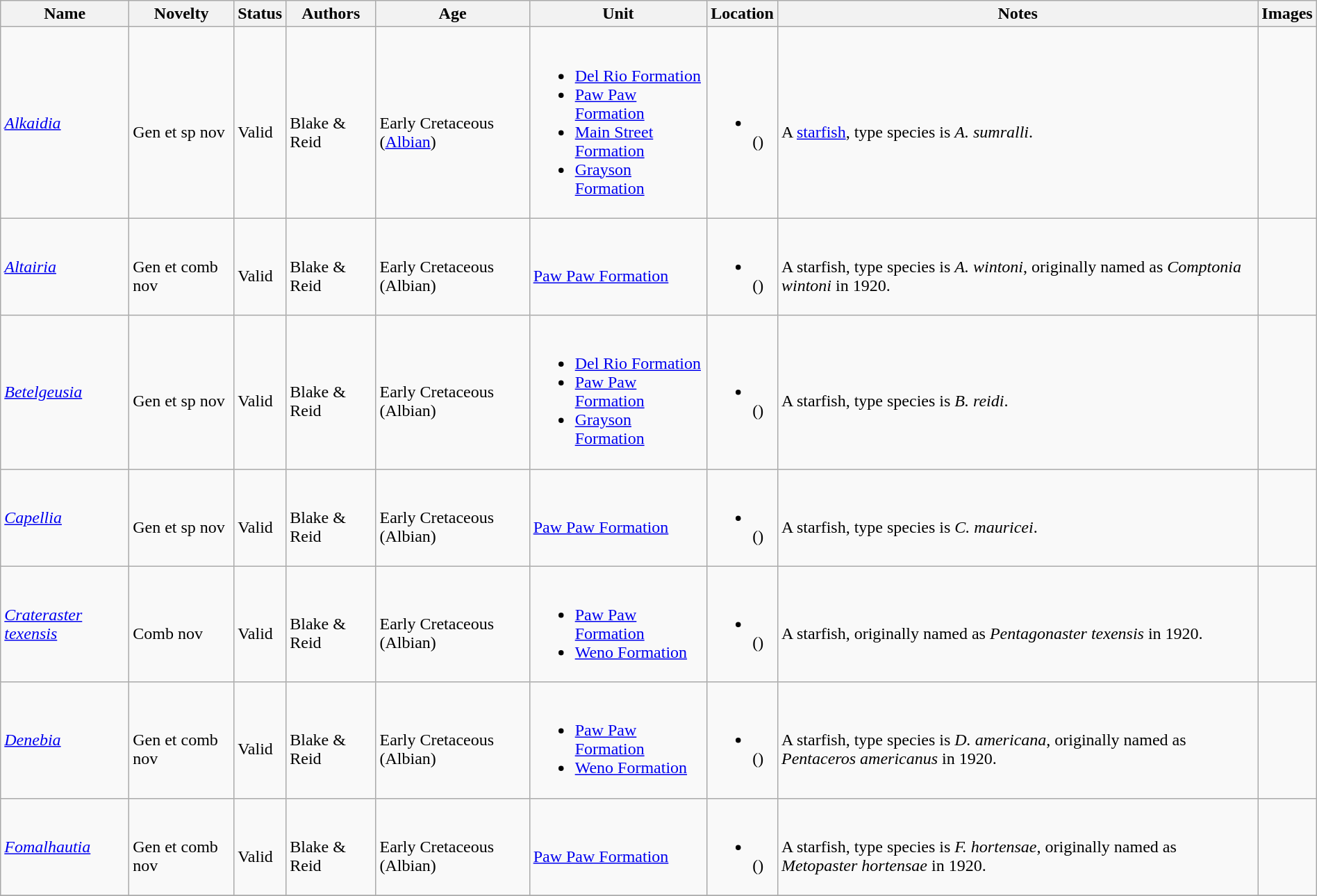<table class="wikitable sortable" align="center" width="100%">
<tr>
<th>Name</th>
<th>Novelty</th>
<th>Status</th>
<th>Authors</th>
<th>Age</th>
<th>Unit</th>
<th>Location</th>
<th>Notes</th>
<th>Images</th>
</tr>
<tr>
<td><em><a href='#'>Alkaidia</a></em></td>
<td><br>Gen et sp nov</td>
<td><br>Valid</td>
<td><br>Blake & Reid</td>
<td><br>Early Cretaceous (<a href='#'>Albian</a>)</td>
<td><br><ul><li><a href='#'>Del Rio Formation</a></li><li><a href='#'>Paw Paw Formation</a></li><li><a href='#'>Main Street Formation</a></li><li><a href='#'>Grayson Formation</a></li></ul></td>
<td><br><ul><li><br>()</li></ul></td>
<td><br>A <a href='#'>starfish</a>, type species is <em>A. sumralli</em>.</td>
<td></td>
</tr>
<tr>
<td><em><a href='#'>Altairia</a></em></td>
<td><br>Gen et comb nov</td>
<td><br>Valid</td>
<td><br>Blake & Reid</td>
<td><br>Early Cretaceous (Albian)</td>
<td><br><a href='#'>Paw Paw Formation</a></td>
<td><br><ul><li><br>()</li></ul></td>
<td><br>A starfish, type species is <em>A. wintoni</em>, originally named as <em>Comptonia wintoni</em> in 1920.</td>
<td></td>
</tr>
<tr>
<td><em><a href='#'>Betelgeusia</a></em></td>
<td><br>Gen et sp nov</td>
<td><br>Valid</td>
<td><br>Blake & Reid</td>
<td><br>Early Cretaceous (Albian)</td>
<td><br><ul><li><a href='#'>Del Rio Formation</a></li><li><a href='#'>Paw Paw Formation</a></li><li><a href='#'>Grayson Formation</a></li></ul></td>
<td><br><ul><li><br>()</li></ul></td>
<td><br>A starfish, type species is <em>B. reidi</em>.</td>
<td></td>
</tr>
<tr>
<td><em><a href='#'>Capellia</a></em></td>
<td><br>Gen et sp nov</td>
<td><br>Valid</td>
<td><br>Blake & Reid</td>
<td><br>Early Cretaceous (Albian)</td>
<td><br><a href='#'>Paw Paw Formation</a></td>
<td><br><ul><li><br>()</li></ul></td>
<td><br>A starfish, type species is <em>C. mauricei</em>.</td>
<td></td>
</tr>
<tr>
<td><em><a href='#'>Crateraster texensis</a></em></td>
<td><br>Comb nov</td>
<td><br>Valid</td>
<td><br>Blake & Reid</td>
<td><br>Early Cretaceous (Albian)</td>
<td><br><ul><li><a href='#'>Paw Paw Formation</a></li><li><a href='#'>Weno Formation</a></li></ul></td>
<td><br><ul><li><br>()</li></ul></td>
<td><br>A starfish, originally named as <em>Pentagonaster texensis</em> in 1920.</td>
<td></td>
</tr>
<tr>
<td><em><a href='#'>Denebia</a></em></td>
<td><br>Gen et comb nov</td>
<td><br>Valid</td>
<td><br>Blake & Reid</td>
<td><br>Early Cretaceous (Albian)</td>
<td><br><ul><li><a href='#'>Paw Paw Formation</a></li><li><a href='#'>Weno Formation</a></li></ul></td>
<td><br><ul><li><br>()</li></ul></td>
<td><br>A starfish, type species is <em>D. americana</em>, originally named as <em>Pentaceros americanus</em> in 1920.</td>
<td></td>
</tr>
<tr>
<td><em><a href='#'>Fomalhautia</a></em></td>
<td><br>Gen et comb nov</td>
<td><br>Valid</td>
<td><br>Blake & Reid</td>
<td><br>Early Cretaceous (Albian)</td>
<td><br><a href='#'>Paw Paw Formation</a></td>
<td><br><ul><li><br>()</li></ul></td>
<td><br>A starfish, type species is <em>F. hortensae</em>, originally named as <em>Metopaster hortensae</em> in 1920.</td>
<td></td>
</tr>
<tr>
</tr>
</table>
